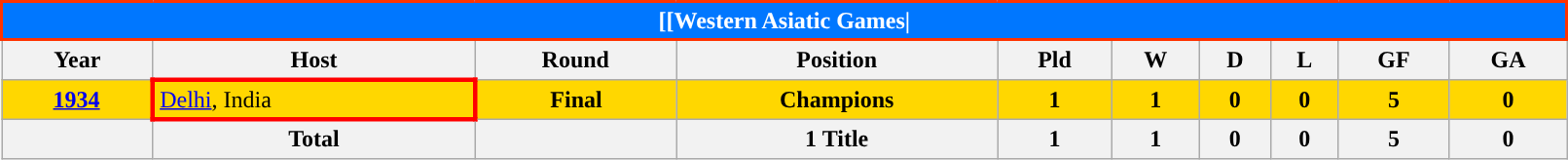<table class="wikitable" style="text-align: center; width:85%">
<tr>
<th colspan=10 style="background: #0077FF;border: 2px solid #ff3300;color: #FFFFFF;">[[Western Asiatic Games|</th>
</tr>
<tr>
<th>Year</th>
<th>Host</th>
<th>Round</th>
<th>Position</th>
<th>Pld</th>
<th>W</th>
<th>D</th>
<th>L</th>
<th>GF</th>
<th>GA</th>
</tr>
<tr bgcolor=Gold>
<td><strong><a href='#'>1934</a></strong></td>
<td style="border: 3px solid red"align=left> <a href='#'>Delhi</a>, India</td>
<td><strong>Final</strong></td>
<td><strong>Champions</strong></td>
<td><strong>1</strong></td>
<td><strong>1</strong></td>
<td><strong>0</strong></td>
<td><strong>0</strong></td>
<td><strong>5</strong></td>
<td><strong>0</strong></td>
</tr>
<tr>
<th></th>
<th>Total</th>
<th></th>
<th>1 Title</th>
<th>1</th>
<th>1</th>
<th>0</th>
<th>0</th>
<th>5</th>
<th>0</th>
</tr>
</table>
